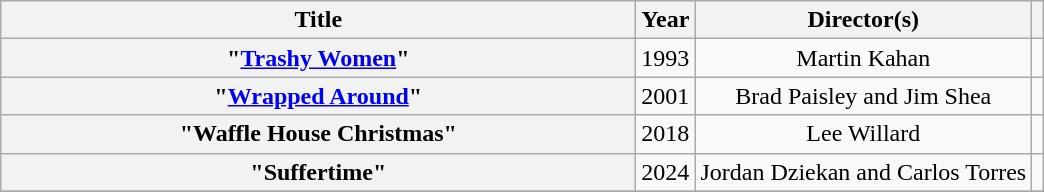<table class="wikitable plainrowheaders" style="text-align:center;" border="1">
<tr>
<th scope="col" style="width:26em;">Title</th>
<th scope="col">Year</th>
<th scope="col">Director(s)</th>
<th></th>
</tr>
<tr>
<th scope="row">"<a href='#'>Trashy Women</a>"<br></th>
<td>1993</td>
<td>Martin Kahan</td>
<td></td>
</tr>
<tr>
<th scope="row">"<a href='#'>Wrapped Around</a>"<br></th>
<td>2001</td>
<td>Brad Paisley and Jim Shea</td>
<td></td>
</tr>
<tr>
<th scope="row">"Waffle House Christmas"<br></th>
<td>2018</td>
<td>Lee Willard</td>
<td></td>
</tr>
<tr>
<th scope="row">"Suffertime"</th>
<td>2024</td>
<td>Jordan Dziekan and Carlos Torres</td>
<td></td>
</tr>
<tr>
</tr>
</table>
